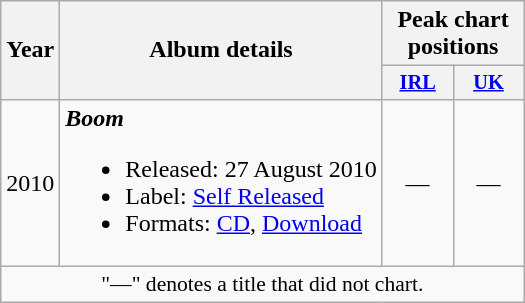<table class="wikitable" style=text-align:center;>
<tr>
<th rowspan="2">Year</th>
<th rowspan="2">Album details</th>
<th colspan="2">Peak chart positions</th>
</tr>
<tr>
<th style="width:3em;font-size:85%"><a href='#'>IRL</a></th>
<th style="width:3em;font-size:85%"><a href='#'>UK</a></th>
</tr>
<tr>
<td>2010</td>
<td align="left"><strong><em>Boom</em></strong><br><ul><li>Released: 27 August 2010</li><li>Label: <a href='#'>Self Released</a></li><li>Formats: <a href='#'>CD</a>, <a href='#'>Download</a></li></ul></td>
<td>—</td>
<td>—</td>
</tr>
<tr>
<td colspan="4" style="font-size:90%">"—" denotes a title that did not chart.</td>
</tr>
</table>
